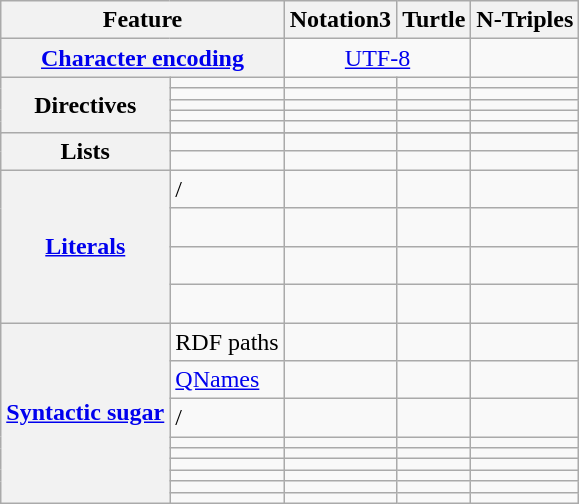<table class="wikitable">
<tr>
<th scope="col" colspan="2">Feature</th>
<th scope="col">Notation3</th>
<th scope="col">Turtle</th>
<th scope="col">N-Triples</th>
</tr>
<tr>
<th colspan="2" ><a href='#'>Character encoding</a></th>
<td colspan="2" align=center><a href='#'>UTF-8</a></td>
<td></td>
</tr>
<tr>
<th scope="row" rowspan="5" >Directives</th>
<td></td>
<td></td>
<td></td>
<td></td>
</tr>
<tr>
<td></td>
<td></td>
<td></td>
<td></td>
</tr>
<tr>
<td></td>
<td></td>
<td></td>
<td></td>
</tr>
<tr>
<td></td>
<td></td>
<td></td>
<td></td>
</tr>
<tr>
<td></td>
<td></td>
<td></td>
<td></td>
</tr>
<tr>
<th scope="row" rowspan="3" >Lists</th>
</tr>
<tr>
<td> </td>
<td></td>
<td></td>
<td></td>
</tr>
<tr>
<td> </td>
<td></td>
<td></td>
<td></td>
</tr>
<tr>
<th scope="row" rowspan="4" ><a href='#'>Literals</a></th>
<td> / <br></td>
<td></td>
<td></td>
<td></td>
</tr>
<tr>
<td> <br></td>
<td></td>
<td></td>
<td></td>
</tr>
<tr>
<td> <br></td>
<td></td>
<td></td>
<td></td>
</tr>
<tr>
<td> <br></td>
<td></td>
<td></td>
<td></td>
</tr>
<tr>
<th scope="row" rowspan="9" ><a href='#'>Syntactic sugar</a></th>
<td>RDF paths</td>
<td></td>
<td></td>
<td></td>
</tr>
<tr>
<td><a href='#'>QNames</a></td>
<td></td>
<td></td>
<td></td>
</tr>
<tr>
<td>/ </td>
<td></td>
<td></td>
<td></td>
</tr>
<tr>
<td> </td>
<td></td>
<td></td>
<td></td>
</tr>
<tr>
<td> </td>
<td></td>
<td></td>
<td></td>
</tr>
<tr>
<td> </td>
<td></td>
<td></td>
<td></td>
</tr>
<tr>
<td> </td>
<td></td>
<td></td>
<td></td>
</tr>
<tr>
<td> </td>
<td></td>
<td></td>
<td></td>
</tr>
<tr>
<td> </td>
<td></td>
<td></td>
<td></td>
</tr>
</table>
